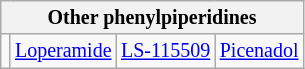<table class="wikitable" style="font-size:smaller; text-align:center">
<tr>
<th colspan="4">Other phenylpiperidines</th>
</tr>
<tr>
<td></td>
<td> <a href='#'>Loperamide</a></td>
<td> <a href='#'>LS-115509</a></td>
<td> <a href='#'>Picenadol</a></td>
</tr>
</table>
